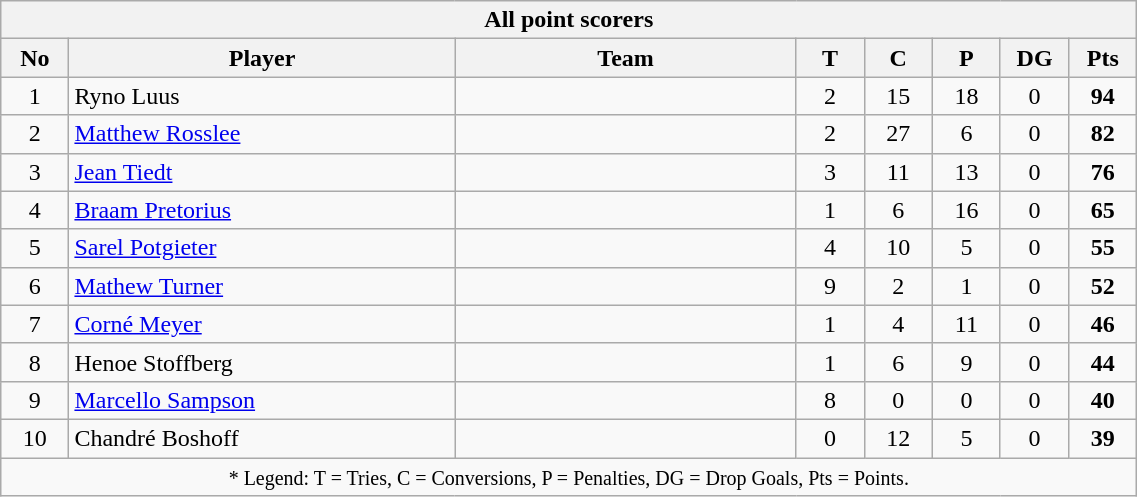<table class="wikitable sortable" style="text-align:center; width:60%;">
<tr>
<th colspan=8>All point scorers</th>
</tr>
<tr>
<th style="width:6%;">No</th>
<th style="width:34%;">Player</th>
<th style="width:30%;">Team</th>
<th style="width:6%;">T</th>
<th style="width:6%;">C</th>
<th style="width:6%;">P</th>
<th style="width:6%;">DG</th>
<th style="width:6%;">Pts</th>
</tr>
<tr>
<td>1</td>
<td align=left>Ryno Luus</td>
<td align=left></td>
<td>2</td>
<td>15</td>
<td>18</td>
<td>0</td>
<td><strong>94</strong></td>
</tr>
<tr>
<td>2</td>
<td align=left><a href='#'>Matthew Rosslee</a></td>
<td align=left></td>
<td>2</td>
<td>27</td>
<td>6</td>
<td>0</td>
<td><strong>82</strong></td>
</tr>
<tr>
<td>3</td>
<td align=left><a href='#'>Jean Tiedt</a></td>
<td align=left></td>
<td>3</td>
<td>11</td>
<td>13</td>
<td>0</td>
<td><strong>76</strong></td>
</tr>
<tr>
<td>4</td>
<td align=left><a href='#'>Braam Pretorius</a></td>
<td align=left></td>
<td>1</td>
<td>6</td>
<td>16</td>
<td>0</td>
<td><strong>65</strong></td>
</tr>
<tr>
<td>5</td>
<td align=left><a href='#'>Sarel Potgieter</a></td>
<td align=left></td>
<td>4</td>
<td>10</td>
<td>5</td>
<td>0</td>
<td><strong>55</strong></td>
</tr>
<tr>
<td>6</td>
<td align=left><a href='#'>Mathew Turner</a></td>
<td align=left></td>
<td>9</td>
<td>2</td>
<td>1</td>
<td>0</td>
<td><strong>52</strong></td>
</tr>
<tr>
<td>7</td>
<td align=left><a href='#'>Corné Meyer</a></td>
<td align=left></td>
<td>1</td>
<td>4</td>
<td>11</td>
<td>0</td>
<td><strong>46</strong></td>
</tr>
<tr>
<td>8</td>
<td align=left>Henoe Stoffberg</td>
<td align=left></td>
<td>1</td>
<td>6</td>
<td>9</td>
<td>0</td>
<td><strong>44</strong></td>
</tr>
<tr>
<td>9</td>
<td align=left><a href='#'>Marcello Sampson</a></td>
<td align=left></td>
<td>8</td>
<td>0</td>
<td>0</td>
<td>0</td>
<td><strong>40</strong></td>
</tr>
<tr>
<td>10</td>
<td align=left>Chandré Boshoff</td>
<td align=left></td>
<td>0</td>
<td>12</td>
<td>5</td>
<td>0</td>
<td><strong>39</strong></td>
</tr>
<tr>
<td colspan="8"><small>* Legend: T = Tries, C = Conversions, P = Penalties, DG = Drop Goals, Pts = Points.</small></td>
</tr>
</table>
